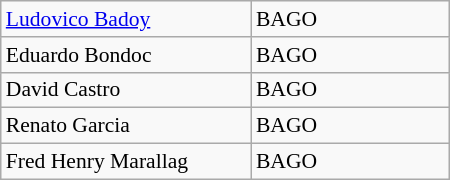<table class=wikitable style="font-size:90%" width=300px>
<tr>
<td width=160px><a href='#'>Ludovico Badoy</a></td>
<td>BAGO</td>
</tr>
<tr>
<td>Eduardo Bondoc</td>
<td>BAGO</td>
</tr>
<tr>
<td>David Castro</td>
<td>BAGO</td>
</tr>
<tr>
<td>Renato Garcia</td>
<td>BAGO</td>
</tr>
<tr>
<td>Fred Henry Marallag</td>
<td>BAGO</td>
</tr>
</table>
